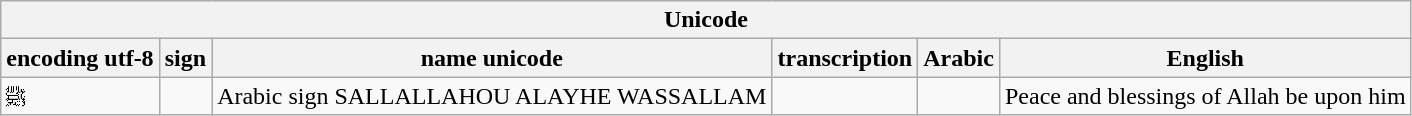<table class="wikitable">
<tr>
<th colspan="6">Unicode</th>
</tr>
<tr>
<th>encoding utf-8</th>
<th>sign</th>
<th>name unicode</th>
<th>transcription</th>
<th>Arabic</th>
<th>English</th>
</tr>
<tr>
<td><code>&#65018;</code></td>
<td></td>
<td>Arabic sign SALLALLAHOU ALAYHE WASSALLAM</td>
<td></td>
<td></td>
<td>Peace and blessings of Allah be upon him</td>
</tr>
</table>
